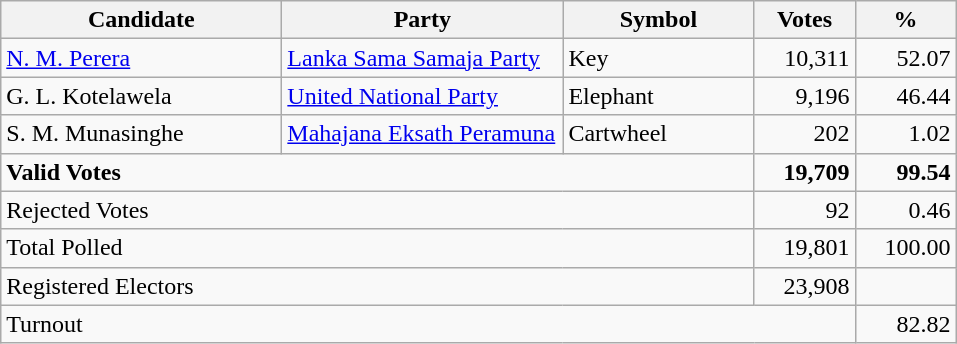<table class="wikitable" border="1" style="text-align:right;">
<tr>
<th align=left width="180">Candidate</th>
<th align=left width="180">Party</th>
<th align=left width="120">Symbol</th>
<th align=left width="60">Votes</th>
<th align=left width="60">%</th>
</tr>
<tr>
<td align=left><a href='#'>N. M. Perera</a></td>
<td align=left><a href='#'>Lanka Sama Samaja Party</a></td>
<td align=left>Key</td>
<td>10,311</td>
<td>52.07</td>
</tr>
<tr>
<td align=left>G. L. Kotelawela</td>
<td align=left><a href='#'>United National Party</a></td>
<td align=left>Elephant</td>
<td>9,196</td>
<td>46.44</td>
</tr>
<tr>
<td align=left>S. M. Munasinghe</td>
<td align=left><a href='#'>Mahajana Eksath Peramuna</a></td>
<td align=left>Cartwheel</td>
<td>202</td>
<td>1.02</td>
</tr>
<tr>
<td align=left colspan=3><strong>Valid Votes</strong></td>
<td><strong>19,709</strong></td>
<td><strong>99.54</strong></td>
</tr>
<tr>
<td align=left colspan=3>Rejected Votes</td>
<td>92</td>
<td>0.46</td>
</tr>
<tr>
<td align=left colspan=3>Total Polled</td>
<td>19,801</td>
<td>100.00</td>
</tr>
<tr>
<td align=left colspan=3>Registered Electors</td>
<td>23,908</td>
<td></td>
</tr>
<tr>
<td align=left colspan=4>Turnout</td>
<td>82.82</td>
</tr>
</table>
